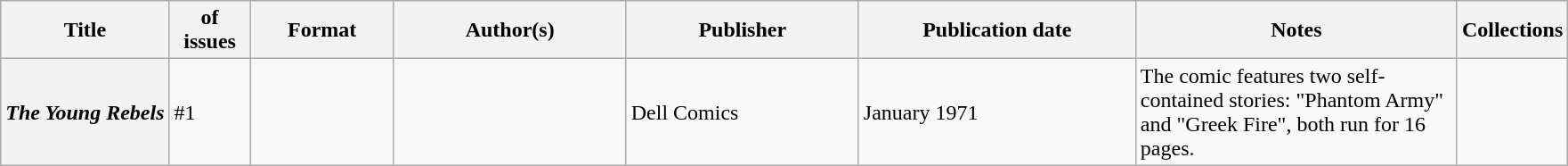<table class="wikitable">
<tr>
<th>Title</th>
<th style="width:40pt"> of issues</th>
<th style="width:75pt">Format</th>
<th style="width:125pt">Author(s)</th>
<th style="width:125pt">Publisher</th>
<th style="width:150pt">Publication date</th>
<th style="width:175pt">Notes</th>
<th>Collections</th>
</tr>
<tr>
<th><em>The Young Rebels</em></th>
<td>#1</td>
<td></td>
<td></td>
<td>Dell Comics</td>
<td>January 1971</td>
<td>The comic features two self-contained stories: "Phantom Army" and "Greek Fire", both run for 16 pages.</td>
<td></td>
</tr>
</table>
